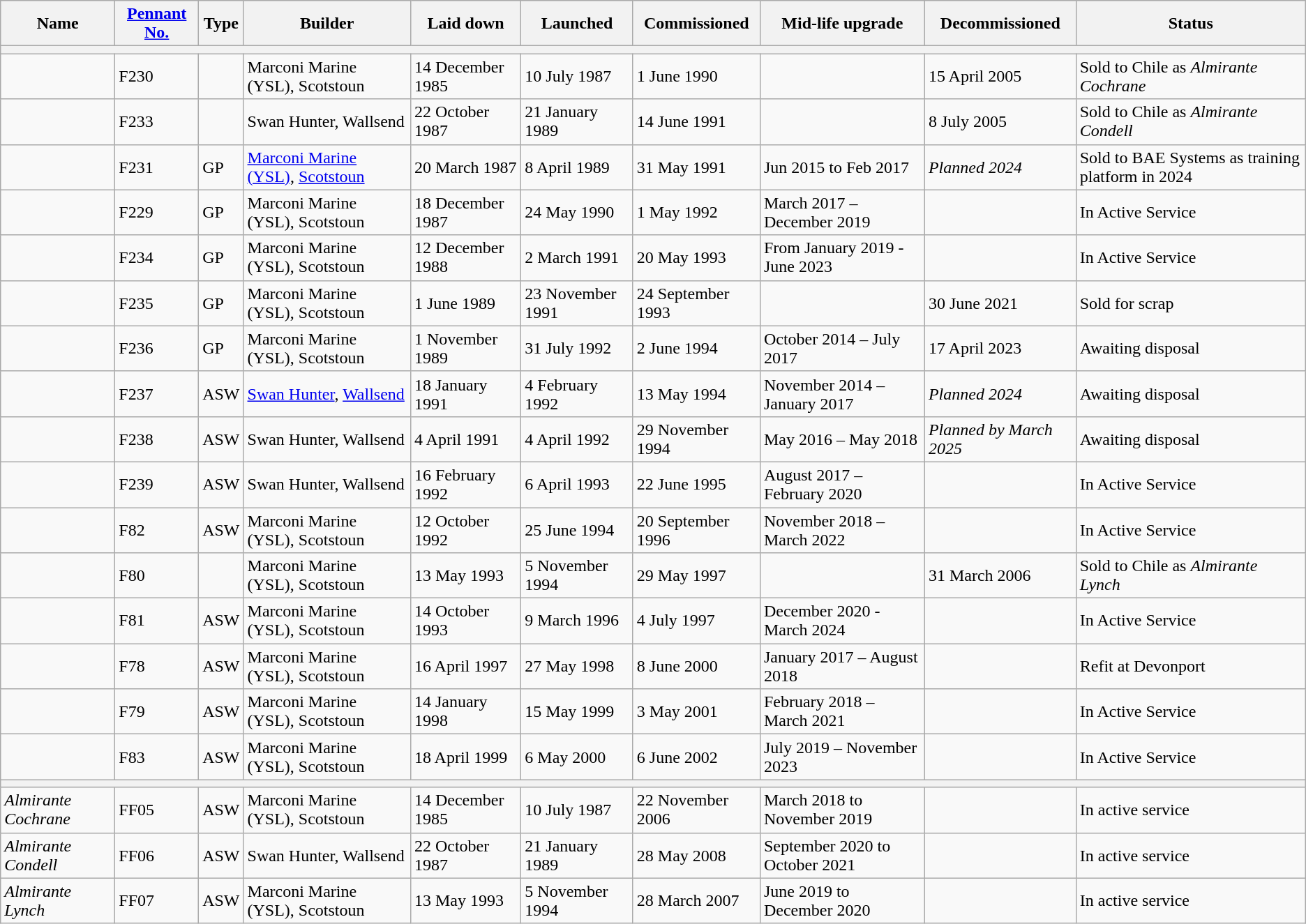<table class="wikitable sortable">
<tr>
<th>Name</th>
<th><a href='#'>Pennant No.</a></th>
<th>Type</th>
<th>Builder</th>
<th>Laid down</th>
<th>Launched</th>
<th>Commissioned</th>
<th>Mid-life upgrade</th>
<th>Decommissioned</th>
<th>Status</th>
</tr>
<tr>
<th colspan=10></th>
</tr>
<tr>
<td></td>
<td>F230</td>
<td></td>
<td>Marconi Marine (YSL), Scotstoun</td>
<td>14 December 1985</td>
<td>10 July 1987</td>
<td>1 June 1990</td>
<td></td>
<td>15 April 2005</td>
<td>Sold to Chile as <em>Almirante Cochrane</em></td>
</tr>
<tr>
<td></td>
<td>F233</td>
<td></td>
<td>Swan Hunter, Wallsend</td>
<td>22 October 1987</td>
<td>21 January 1989</td>
<td>14 June 1991</td>
<td></td>
<td>8 July 2005</td>
<td>Sold to Chile as <em>Almirante Condell</em></td>
</tr>
<tr>
<td></td>
<td>F231</td>
<td>GP</td>
<td><a href='#'>Marconi Marine (YSL)</a>, <a href='#'>Scotstoun</a></td>
<td>20 March 1987</td>
<td>8 April 1989</td>
<td>31 May 1991</td>
<td>Jun 2015 to Feb 2017</td>
<td><em>Planned 2024</em></td>
<td>Sold to BAE Systems as training platform in 2024</td>
</tr>
<tr>
<td></td>
<td>F229</td>
<td>GP</td>
<td>Marconi Marine (YSL), Scotstoun</td>
<td>18 December 1987</td>
<td>24 May 1990</td>
<td>1 May 1992</td>
<td>March 2017 – December 2019</td>
<td></td>
<td>In Active Service</td>
</tr>
<tr>
<td></td>
<td>F234</td>
<td>GP</td>
<td>Marconi Marine (YSL), Scotstoun</td>
<td>12 December 1988</td>
<td>2 March 1991</td>
<td>20 May 1993</td>
<td>From January 2019 - June 2023</td>
<td></td>
<td>In Active Service</td>
</tr>
<tr>
<td></td>
<td>F235</td>
<td>GP</td>
<td>Marconi Marine (YSL), Scotstoun</td>
<td>1 June 1989</td>
<td>23 November 1991</td>
<td>24 September 1993</td>
<td></td>
<td>30 June 2021</td>
<td>Sold for scrap</td>
</tr>
<tr>
<td></td>
<td>F236</td>
<td>GP</td>
<td>Marconi Marine (YSL), Scotstoun</td>
<td>1 November 1989</td>
<td>31 July 1992</td>
<td>2 June 1994</td>
<td>October 2014 – July 2017</td>
<td>17 April 2023 </td>
<td>Awaiting disposal</td>
</tr>
<tr>
<td></td>
<td>F237</td>
<td>ASW</td>
<td><a href='#'>Swan Hunter</a>, <a href='#'>Wallsend</a></td>
<td>18 January 1991</td>
<td>4 February 1992</td>
<td>13 May 1994</td>
<td>November 2014 – January 2017</td>
<td><em>Planned 2024</em></td>
<td>Awaiting disposal</td>
</tr>
<tr>
<td></td>
<td>F238</td>
<td>ASW</td>
<td>Swan Hunter, Wallsend</td>
<td>4 April 1991</td>
<td>4 April 1992</td>
<td>29 November 1994</td>
<td>May 2016 – May 2018</td>
<td><em>Planned by March 2025</em></td>
<td>Awaiting disposal</td>
</tr>
<tr>
<td></td>
<td>F239</td>
<td>ASW</td>
<td>Swan Hunter, Wallsend</td>
<td>16 February 1992</td>
<td>6 April 1993</td>
<td>22 June 1995</td>
<td>August 2017 – February 2020</td>
<td></td>
<td>In Active Service</td>
</tr>
<tr>
<td></td>
<td>F82</td>
<td>ASW</td>
<td>Marconi Marine (YSL), Scotstoun</td>
<td>12 October 1992</td>
<td>25 June 1994</td>
<td>20 September 1996</td>
<td>November 2018 – March 2022</td>
<td></td>
<td>In Active Service</td>
</tr>
<tr>
<td></td>
<td>F80</td>
<td></td>
<td>Marconi Marine (YSL), Scotstoun</td>
<td>13 May 1993</td>
<td>5 November 1994</td>
<td>29 May 1997</td>
<td></td>
<td>31 March 2006</td>
<td>Sold to Chile as <em>Almirante Lynch</em></td>
</tr>
<tr>
<td></td>
<td>F81</td>
<td>ASW</td>
<td>Marconi Marine (YSL), Scotstoun</td>
<td>14 October 1993</td>
<td>9 March 1996</td>
<td>4 July 1997</td>
<td>December 2020 - March 2024</td>
<td></td>
<td>In Active Service</td>
</tr>
<tr>
<td></td>
<td>F78</td>
<td>ASW</td>
<td>Marconi Marine (YSL), Scotstoun</td>
<td>16 April 1997</td>
<td>27 May 1998</td>
<td>8 June 2000</td>
<td>January 2017 – August 2018</td>
<td></td>
<td>Refit at Devonport</td>
</tr>
<tr>
<td></td>
<td>F79</td>
<td>ASW</td>
<td>Marconi Marine (YSL), Scotstoun</td>
<td>14 January 1998</td>
<td>15 May 1999</td>
<td>3 May 2001</td>
<td>February 2018 – March 2021</td>
<td></td>
<td>In Active Service</td>
</tr>
<tr>
<td></td>
<td>F83</td>
<td>ASW</td>
<td>Marconi Marine (YSL), Scotstoun</td>
<td>18 April 1999</td>
<td>6 May 2000</td>
<td>6 June 2002</td>
<td>July 2019 – November 2023</td>
<td></td>
<td>In Active Service</td>
</tr>
<tr>
<th colspan=10></th>
</tr>
<tr>
<td><em>Almirante Cochrane</em></td>
<td>FF05</td>
<td>ASW</td>
<td>Marconi Marine (YSL), Scotstoun</td>
<td>14 December 1985</td>
<td>10 July 1987</td>
<td>22 November 2006</td>
<td>March 2018 to November 2019</td>
<td></td>
<td>In active service</td>
</tr>
<tr>
<td><em>Almirante Condell</em></td>
<td>FF06</td>
<td>ASW</td>
<td>Swan Hunter, Wallsend</td>
<td>22 October 1987</td>
<td>21 January 1989</td>
<td>28 May 2008</td>
<td>September 2020 to October 2021</td>
<td></td>
<td>In active service</td>
</tr>
<tr>
<td><em>Almirante Lynch</em></td>
<td>FF07</td>
<td>ASW</td>
<td>Marconi Marine (YSL), Scotstoun</td>
<td>13 May 1993</td>
<td>5 November 1994</td>
<td>28 March 2007</td>
<td>June 2019 to December 2020</td>
<td></td>
<td>In active service</td>
</tr>
</table>
